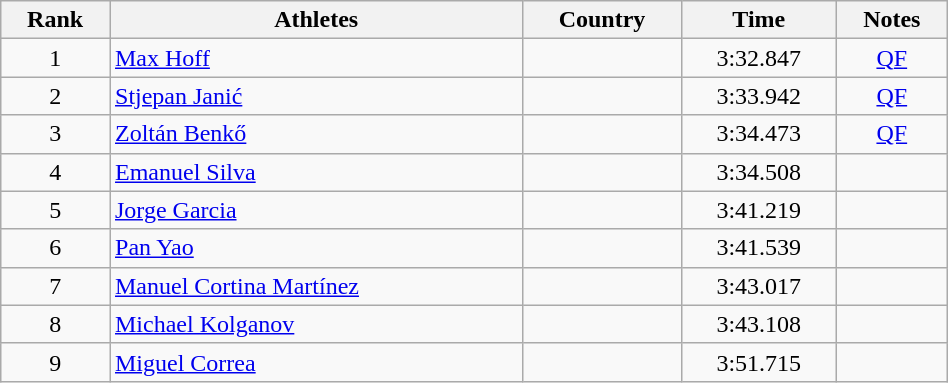<table class="wikitable sortable" width=50% style="text-align:center">
<tr>
<th>Rank</th>
<th>Athletes</th>
<th>Country</th>
<th>Time</th>
<th>Notes</th>
</tr>
<tr>
<td>1</td>
<td align=left><a href='#'>Max Hoff</a></td>
<td align=left></td>
<td>3:32.847</td>
<td><a href='#'>QF</a></td>
</tr>
<tr>
<td>2</td>
<td align=left><a href='#'>Stjepan Janić</a></td>
<td align=left></td>
<td>3:33.942</td>
<td><a href='#'>QF</a></td>
</tr>
<tr>
<td>3</td>
<td align=left><a href='#'>Zoltán Benkő</a></td>
<td align=left></td>
<td>3:34.473</td>
<td><a href='#'>QF</a></td>
</tr>
<tr>
<td>4</td>
<td align=left><a href='#'>Emanuel Silva</a></td>
<td align=left></td>
<td>3:34.508</td>
<td></td>
</tr>
<tr>
<td>5</td>
<td align=left><a href='#'>Jorge Garcia</a></td>
<td align=left></td>
<td>3:41.219</td>
<td></td>
</tr>
<tr>
<td>6</td>
<td align=left><a href='#'>Pan Yao</a></td>
<td align=left></td>
<td>3:41.539</td>
<td></td>
</tr>
<tr>
<td>7</td>
<td align=left><a href='#'>Manuel Cortina Martínez</a></td>
<td align=left></td>
<td>3:43.017</td>
<td></td>
</tr>
<tr>
<td>8</td>
<td align=left><a href='#'>Michael Kolganov</a></td>
<td align=left></td>
<td>3:43.108</td>
<td></td>
</tr>
<tr>
<td>9</td>
<td align=left><a href='#'>Miguel Correa</a></td>
<td align=left></td>
<td>3:51.715</td>
<td></td>
</tr>
</table>
